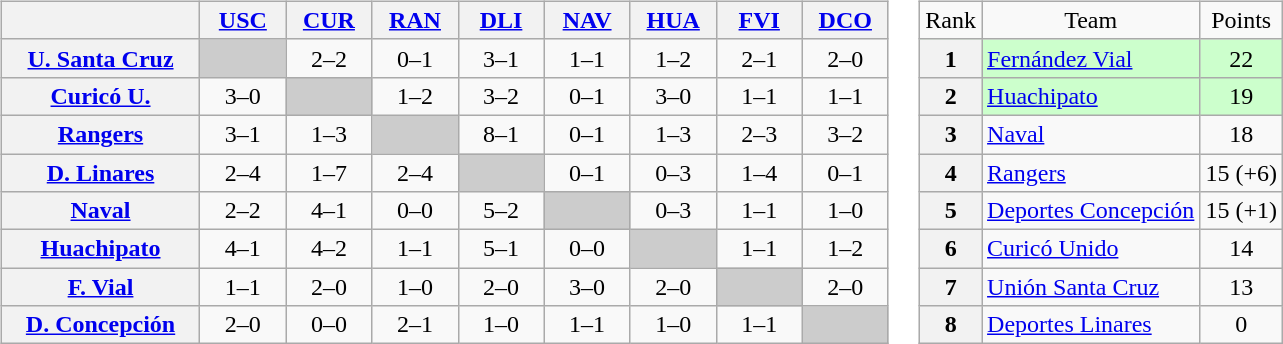<table>
<tr>
<td><br><table class="wikitable" style="text-align:center">
<tr>
<th width="125"> </th>
<th width="50"><a href='#'>USC</a></th>
<th width="50"><a href='#'>CUR</a></th>
<th width="50"><a href='#'>RAN</a></th>
<th width="50"><a href='#'>DLI</a></th>
<th width="50"><a href='#'>NAV</a></th>
<th width="50"><a href='#'>HUA</a></th>
<th width="50"><a href='#'>FVI</a></th>
<th width="50"><a href='#'>DCO</a></th>
</tr>
<tr>
<th><a href='#'>U. Santa Cruz</a></th>
<td bgcolor="#CCCCCC"></td>
<td>2–2</td>
<td>0–1</td>
<td>3–1</td>
<td>1–1</td>
<td>1–2</td>
<td>2–1</td>
<td>2–0</td>
</tr>
<tr>
<th><a href='#'>Curicó U.</a></th>
<td>3–0</td>
<td bgcolor="#CCCCCC"></td>
<td>1–2</td>
<td>3–2</td>
<td>0–1</td>
<td>3–0</td>
<td>1–1</td>
<td>1–1</td>
</tr>
<tr>
<th><a href='#'>Rangers</a></th>
<td>3–1</td>
<td>1–3</td>
<td bgcolor="#CCCCCC"></td>
<td>8–1</td>
<td>0–1</td>
<td>1–3</td>
<td>2–3</td>
<td>3–2</td>
</tr>
<tr>
<th><a href='#'>D. Linares</a></th>
<td>2–4</td>
<td>1–7</td>
<td>2–4</td>
<td bgcolor="#CCCCCC"></td>
<td>0–1</td>
<td>0–3</td>
<td>1–4</td>
<td>0–1</td>
</tr>
<tr>
<th><a href='#'>Naval</a></th>
<td>2–2</td>
<td>4–1</td>
<td>0–0</td>
<td>5–2</td>
<td bgcolor="#CCCCCC"></td>
<td>0–3</td>
<td>1–1</td>
<td>1–0</td>
</tr>
<tr>
<th><a href='#'>Huachipato</a></th>
<td>4–1</td>
<td>4–2</td>
<td>1–1</td>
<td>5–1</td>
<td>0–0</td>
<td bgcolor="#CCCCCC"></td>
<td>1–1</td>
<td>1–2</td>
</tr>
<tr>
<th><a href='#'>F. Vial</a></th>
<td>1–1</td>
<td>2–0</td>
<td>1–0</td>
<td>2–0</td>
<td>3–0</td>
<td>2–0</td>
<td bgcolor="#CCCCCC"></td>
<td>2–0</td>
</tr>
<tr>
<th><a href='#'>D. Concepción</a></th>
<td>2–0</td>
<td>0–0</td>
<td>2–1</td>
<td>1–0</td>
<td>1–1</td>
<td>1–0</td>
<td>1–1</td>
<td bgcolor="#CCCCCC"></td>
</tr>
</table>
</td>
<td><br><table class="wikitable" style="text-align: center;">
<tr>
<td>Rank</td>
<td>Team</td>
<td>Points</td>
</tr>
<tr bgcolor="#ccffcc">
<th>1</th>
<td style="text-align: left;"><a href='#'>Fernández Vial</a></td>
<td>22</td>
</tr>
<tr bgcolor="#ccffcc">
<th>2</th>
<td style="text-align: left;"><a href='#'>Huachipato</a></td>
<td>19</td>
</tr>
<tr>
<th>3</th>
<td style="text-align: left;"><a href='#'>Naval</a></td>
<td>18</td>
</tr>
<tr>
<th>4</th>
<td style="text-align: left;"><a href='#'>Rangers</a></td>
<td>15 (+6)</td>
</tr>
<tr>
<th>5</th>
<td style="text-align: left;"><a href='#'>Deportes Concepción</a></td>
<td>15 (+1)</td>
</tr>
<tr>
<th>6</th>
<td style="text-align: left;"><a href='#'>Curicó Unido</a></td>
<td>14</td>
</tr>
<tr>
<th>7</th>
<td style="text-align: left;"><a href='#'>Unión Santa Cruz</a></td>
<td>13</td>
</tr>
<tr>
<th>8</th>
<td style="text-align: left;"><a href='#'>Deportes Linares</a></td>
<td>0</td>
</tr>
</table>
</td>
</tr>
</table>
